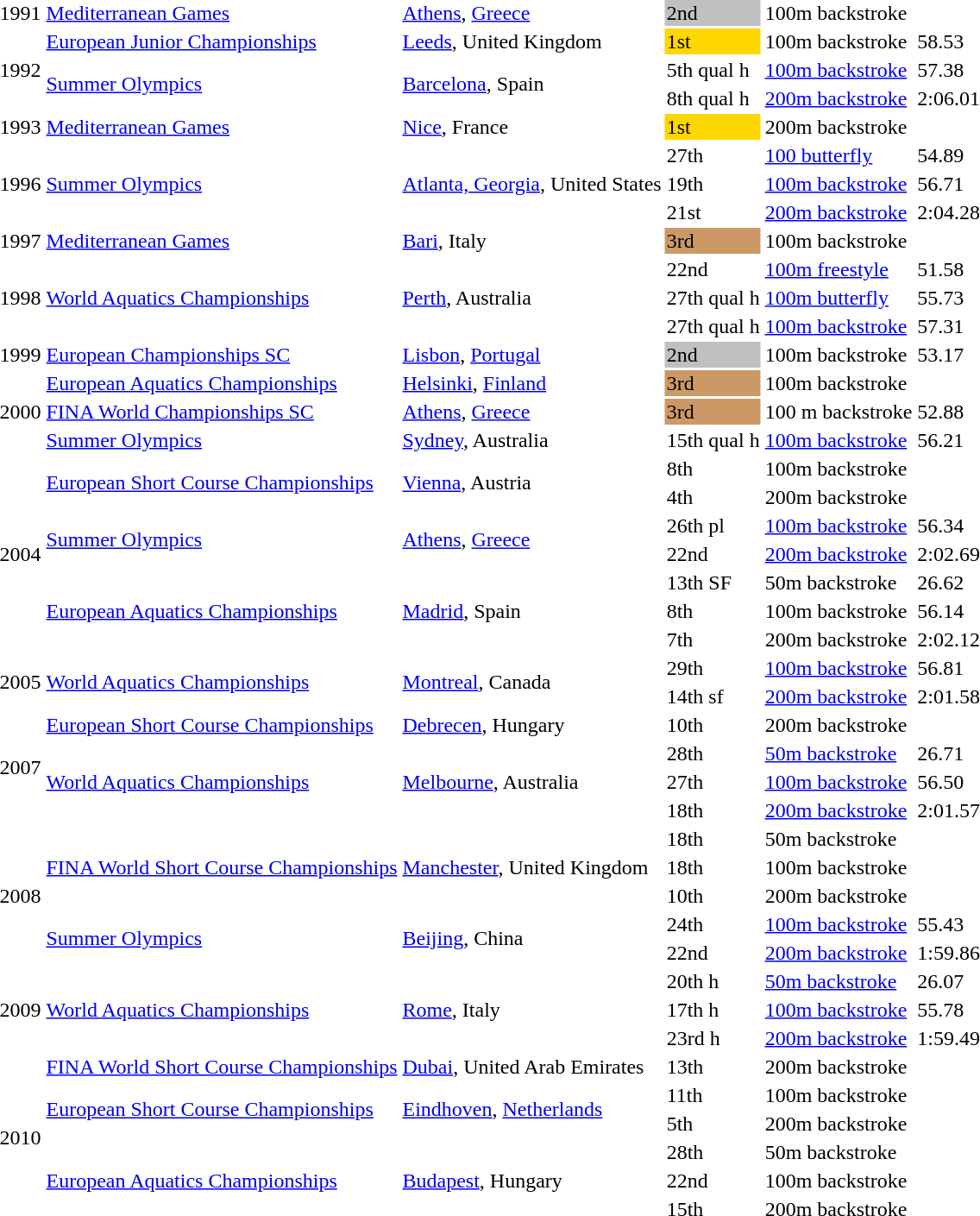<table>
<tr>
<td>1991</td>
<td><a href='#'>Mediterranean Games</a></td>
<td><a href='#'>Athens</a>, <a href='#'>Greece</a></td>
<td bgcolor=silver>2nd</td>
<td>100m backstroke</td>
<td></td>
</tr>
<tr>
<td rowspan=3>1992</td>
<td><a href='#'>European Junior Championships</a></td>
<td><a href='#'>Leeds</a>, United Kingdom</td>
<td bgcolor=gold>1st</td>
<td>100m backstroke</td>
<td>58.53</td>
</tr>
<tr>
<td rowspan=2><a href='#'>Summer Olympics</a></td>
<td rowspan=2><a href='#'>Barcelona</a>, Spain</td>
<td>5th qual h</td>
<td><a href='#'>100m backstroke</a></td>
<td>57.38</td>
</tr>
<tr>
<td>8th qual h</td>
<td><a href='#'>200m backstroke</a></td>
<td>2:06.01</td>
</tr>
<tr>
<td>1993</td>
<td><a href='#'>Mediterranean Games</a></td>
<td><a href='#'>Nice</a>, France</td>
<td bgcolor=gold>1st</td>
<td>200m backstroke</td>
<td></td>
</tr>
<tr>
<td rowspan=3>1996</td>
<td rowspan=3><a href='#'>Summer Olympics</a></td>
<td rowspan=3><a href='#'>Atlanta, Georgia</a>, United States</td>
<td>27th</td>
<td><a href='#'>100 butterfly</a></td>
<td>54.89</td>
</tr>
<tr>
<td>19th</td>
<td><a href='#'>100m backstroke</a></td>
<td>56.71</td>
</tr>
<tr>
<td>21st</td>
<td><a href='#'>200m backstroke</a></td>
<td>2:04.28</td>
</tr>
<tr>
<td>1997</td>
<td><a href='#'>Mediterranean Games</a></td>
<td><a href='#'>Bari</a>, Italy</td>
<td bgcolor="#cc9966">3rd</td>
<td>100m backstroke</td>
<td></td>
</tr>
<tr>
<td rowspan=3>1998</td>
<td rowspan=3><a href='#'>World Aquatics Championships</a></td>
<td rowspan=3><a href='#'>Perth</a>, Australia</td>
<td>22nd</td>
<td><a href='#'>100m freestyle</a></td>
<td>51.58</td>
</tr>
<tr>
<td>27th qual h</td>
<td><a href='#'>100m butterfly</a></td>
<td>55.73</td>
</tr>
<tr>
<td>27th qual h</td>
<td><a href='#'>100m backstroke</a></td>
<td>57.31</td>
</tr>
<tr>
<td>1999</td>
<td><a href='#'>European Championships SC</a></td>
<td><a href='#'>Lisbon</a>, <a href='#'>Portugal</a></td>
<td bgcolor=silver>2nd</td>
<td>100m backstroke</td>
<td>53.17</td>
</tr>
<tr>
<td rowspan=3>2000</td>
<td><a href='#'>European Aquatics Championships</a></td>
<td><a href='#'>Helsinki</a>, <a href='#'>Finland</a></td>
<td bgcolor="#cc9966">3rd</td>
<td>100m backstroke</td>
<td></td>
</tr>
<tr>
<td><a href='#'>FINA World Championships SC</a></td>
<td><a href='#'>Athens</a>, <a href='#'>Greece</a></td>
<td bgcolor="#cc9966">3rd</td>
<td>100 m backstroke</td>
<td>52.88</td>
</tr>
<tr>
<td><a href='#'>Summer Olympics</a></td>
<td><a href='#'>Sydney</a>, Australia</td>
<td>15th qual h</td>
<td><a href='#'>100m backstroke</a></td>
<td>56.21</td>
</tr>
<tr>
<td rowspan=7>2004</td>
<td rowspan=2><a href='#'>European Short Course Championships</a></td>
<td rowspan=2><a href='#'>Vienna</a>, Austria</td>
<td>8th</td>
<td>100m backstroke</td>
<td></td>
</tr>
<tr>
<td>4th</td>
<td>200m backstroke</td>
<td></td>
</tr>
<tr>
<td rowspan=2><a href='#'>Summer Olympics</a></td>
<td rowspan=2><a href='#'>Athens</a>, <a href='#'>Greece</a></td>
<td>26th pl</td>
<td><a href='#'>100m backstroke</a></td>
<td>56.34</td>
</tr>
<tr>
<td>22nd</td>
<td><a href='#'>200m backstroke</a></td>
<td>2:02.69</td>
</tr>
<tr>
<td rowspan=3><a href='#'>European Aquatics Championships</a></td>
<td rowspan=3><a href='#'>Madrid</a>, Spain</td>
<td>13th SF</td>
<td>50m backstroke</td>
<td>26.62</td>
</tr>
<tr>
<td>8th</td>
<td>100m backstroke</td>
<td>56.14</td>
</tr>
<tr>
<td>7th</td>
<td>200m backstroke</td>
<td>2:02.12</td>
</tr>
<tr>
<td rowspan=2>2005</td>
<td rowspan=2><a href='#'>World Aquatics Championships</a></td>
<td rowspan=2><a href='#'>Montreal</a>, Canada</td>
<td>29th</td>
<td><a href='#'>100m backstroke</a></td>
<td>56.81</td>
</tr>
<tr>
<td>14th sf</td>
<td><a href='#'>200m backstroke</a></td>
<td>2:01.58</td>
</tr>
<tr>
<td rowspan=4>2007</td>
<td><a href='#'>European Short Course Championships</a></td>
<td><a href='#'>Debrecen</a>, Hungary</td>
<td>10th</td>
<td>200m backstroke</td>
<td></td>
</tr>
<tr>
<td rowspan=3><a href='#'>World Aquatics Championships</a></td>
<td rowspan=3><a href='#'>Melbourne</a>, Australia</td>
<td>28th</td>
<td><a href='#'>50m backstroke</a></td>
<td>26.71</td>
</tr>
<tr>
<td>27th</td>
<td><a href='#'>100m backstroke</a></td>
<td>56.50</td>
</tr>
<tr>
<td>18th</td>
<td><a href='#'>200m backstroke</a></td>
<td>2:01.57</td>
</tr>
<tr>
<td rowspan=5>2008</td>
<td rowspan=3><a href='#'>FINA World Short Course Championships</a></td>
<td rowspan=3><a href='#'>Manchester</a>, United Kingdom</td>
<td>18th</td>
<td>50m backstroke</td>
<td></td>
</tr>
<tr>
<td>18th</td>
<td>100m backstroke</td>
<td></td>
</tr>
<tr>
<td>10th</td>
<td>200m backstroke</td>
<td></td>
</tr>
<tr>
<td rowspan=2><a href='#'>Summer Olympics</a></td>
<td rowspan=2><a href='#'>Beijing</a>, China</td>
<td>24th</td>
<td><a href='#'>100m backstroke</a></td>
<td>55.43</td>
</tr>
<tr>
<td>22nd</td>
<td><a href='#'>200m backstroke</a></td>
<td>1:59.86</td>
</tr>
<tr>
<td rowspan=3>2009</td>
<td rowspan=3><a href='#'>World Aquatics Championships</a></td>
<td rowspan=3><a href='#'>Rome</a>, Italy</td>
<td>20th h</td>
<td><a href='#'>50m backstroke</a></td>
<td>26.07</td>
</tr>
<tr>
<td>17th h</td>
<td><a href='#'>100m backstroke</a></td>
<td>55.78</td>
</tr>
<tr |>
<td>23rd h</td>
<td><a href='#'>200m backstroke</a></td>
<td>1:59.49</td>
</tr>
<tr>
<td rowspan=6>2010</td>
<td><a href='#'>FINA World Short Course Championships</a></td>
<td><a href='#'>Dubai</a>, United Arab Emirates</td>
<td>13th</td>
<td>200m backstroke</td>
<td></td>
</tr>
<tr>
<td rowspan=2><a href='#'>European Short Course Championships</a></td>
<td rowspan=2><a href='#'>Eindhoven</a>, <a href='#'>Netherlands</a></td>
<td>11th</td>
<td>100m backstroke</td>
<td></td>
</tr>
<tr>
<td>5th</td>
<td>200m backstroke</td>
<td></td>
</tr>
<tr>
<td rowspan=3><a href='#'>European Aquatics Championships</a></td>
<td rowspan=3><a href='#'>Budapest</a>, Hungary</td>
<td>28th</td>
<td>50m backstroke</td>
<td></td>
</tr>
<tr>
<td>22nd</td>
<td>100m backstroke</td>
<td></td>
</tr>
<tr>
<td>15th</td>
<td>200m backstroke</td>
<td></td>
</tr>
</table>
